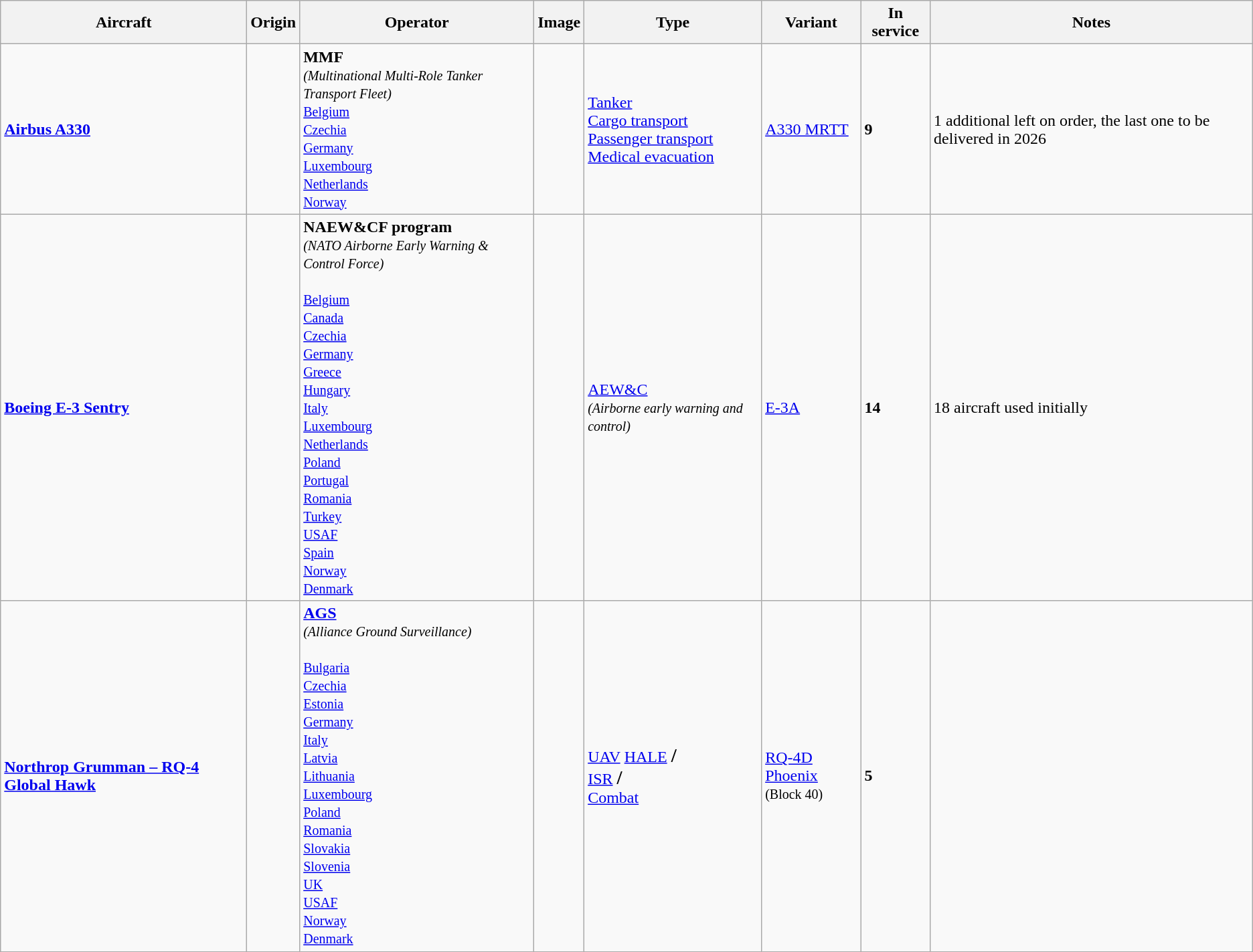<table class="wikitable">
<tr>
<th><strong>Aircraft</strong></th>
<th><strong>Origin</strong></th>
<th>Operator</th>
<th>Image</th>
<th><strong>Type</strong></th>
<th><strong>Variant</strong></th>
<th><strong>In service</strong></th>
<th><strong>Notes</strong></th>
</tr>
<tr>
<td><a href='#'><strong>Airbus A330</strong></a></td>
<td><small></small></td>
<td><strong>MMF</strong><br><em><small>(Multinational Multi-Role Tanker Transport Fleet)</small></em><br><small> <a href='#'>Belgium</a></small><br><small> <a href='#'>Czechia</a></small><br><small> <a href='#'>Germany</a></small><br><small> <a href='#'>Luxembourg</a></small><br><small> <a href='#'>Netherlands</a></small><br><small> <a href='#'>Norway</a></small></td>
<td></td>
<td><a href='#'>Tanker</a><br><a href='#'>Cargo transport</a><br><a href='#'>Passenger transport</a><br><a href='#'>Medical evacuation</a></td>
<td><a href='#'>A330 MRTT</a></td>
<td><strong>9</strong></td>
<td>1 additional left on order, the last one to be delivered in 2026</td>
</tr>
<tr>
<td><strong><a href='#'>Boeing E-3 Sentry</a></strong></td>
<td><small></small></td>
<td><strong>NAEW&CF program</strong><br><small><em>(NATO Airborne Early Warning & Control Force)</em></small><br><br><small> <a href='#'>Belgium</a></small><br><small> <a href='#'>Canada</a></small><br><small> <a href='#'>Czechia</a></small><br><small> <a href='#'>Germany</a></small><br><small> <a href='#'>Greece</a></small><br><small> <a href='#'>Hungary</a></small><br><small> <a href='#'>Italy</a></small><br><small> <a href='#'>Luxembourg</a></small><br><small> <a href='#'>Netherlands</a></small><br><small> <a href='#'>Poland</a></small><br><small> <a href='#'>Portugal</a></small><br><small> <a href='#'>Romania</a></small><br><small> <a href='#'>Turkey</a></small><br><small> <a href='#'>USAF</a></small><br><small> <a href='#'>Spain</a></small><br><small> <a href='#'>Norway</a></small><br><small> <a href='#'>Denmark</a></small></td>
<td></td>
<td><a href='#'>AEW&C</a><br><small><em>(Airborne early warning and control)</em></small></td>
<td><a href='#'>E-3A</a></td>
<td><strong>14</strong></td>
<td>18 aircraft used initially</td>
</tr>
<tr>
<td><a href='#'><strong>Northrop Grumman – RQ-4 Global Hawk</strong></a></td>
<td><small></small></td>
<td><strong><a href='#'>AGS</a></strong><br><em><small>(Alliance Ground Surveillance)</small></em><br><br><small> <a href='#'>Bulgaria</a></small><br><small> <a href='#'>Czechia</a></small><br><small> <a href='#'>Estonia</a></small><br><small> <a href='#'>Germany</a></small><br><small> <a href='#'>Italy</a></small><br><small> <a href='#'>Latvia</a></small><br><small> <a href='#'>Lithuania</a></small><br><small> <a href='#'>Luxembourg</a></small><br><small> <a href='#'>Poland</a></small><br><small> <a href='#'>Romania</a></small><br><small> <a href='#'>Slovakia</a></small><br><small> <a href='#'>Slovenia</a></small><br><small> <a href='#'>UK</a></small><br><small> <a href='#'>USAF</a></small><br><small> <a href='#'>Norway</a></small><br><small> <a href='#'>Denmark</a></small></td>
<td></td>
<td><a href='#'>UAV</a> <a href='#'>HALE</a> <strong><big>/</big></strong><br><a href='#'>ISR</a> <strong><big>/</big></strong><br><a href='#'>Combat</a></td>
<td><a href='#'>RQ-4D Phoenix</a><br><small>(Block 40)</small></td>
<td><strong>5</strong></td>
<td></td>
</tr>
</table>
